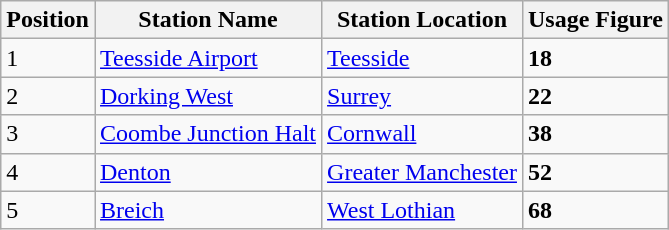<table class="wikitable mw-collapsible">
<tr>
<th>Position</th>
<th>Station Name</th>
<th>Station Location</th>
<th>Usage Figure</th>
</tr>
<tr>
<td>1</td>
<td><a href='#'>Teesside Airport</a></td>
<td><a href='#'>Teesside</a></td>
<td><strong>18</strong></td>
</tr>
<tr>
<td>2</td>
<td><a href='#'>Dorking West</a></td>
<td><a href='#'>Surrey</a></td>
<td><strong>22</strong></td>
</tr>
<tr>
<td>3</td>
<td><a href='#'>Coombe Junction Halt</a></td>
<td><a href='#'>Cornwall</a></td>
<td><strong>38</strong></td>
</tr>
<tr>
<td>4</td>
<td><a href='#'>Denton</a></td>
<td><a href='#'>Greater Manchester</a></td>
<td><strong>52</strong></td>
</tr>
<tr>
<td>5</td>
<td><a href='#'>Breich</a></td>
<td><a href='#'>West Lothian</a></td>
<td><strong>68</strong></td>
</tr>
</table>
